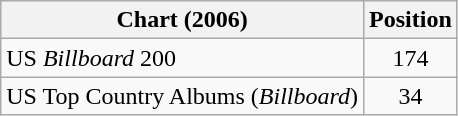<table class="wikitable sortable">
<tr>
<th>Chart (2006)</th>
<th>Position</th>
</tr>
<tr>
<td>US <em>Billboard</em> 200</td>
<td align="center">174</td>
</tr>
<tr>
<td>US Top Country Albums (<em>Billboard</em>)</td>
<td align="center">34</td>
</tr>
</table>
